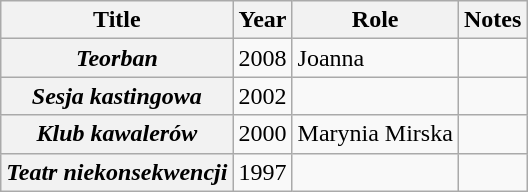<table class="wikitable plainrowheaders sortable">
<tr>
<th scope="col">Title</th>
<th scope="col">Year</th>
<th scope="col">Role</th>
<th scope="col" class="unsortable">Notes</th>
</tr>
<tr>
<th scope="row"><em>Teorban</em></th>
<td>2008</td>
<td>Joanna</td>
<td></td>
</tr>
<tr>
<th scope="row"><em>Sesja kastingowa</em></th>
<td>2002</td>
<td></td>
<td></td>
</tr>
<tr>
<th scope="row"><em>Klub kawalerów</em></th>
<td>2000</td>
<td>Marynia Mirska</td>
<td></td>
</tr>
<tr>
<th scope="row"><em>Teatr niekonsekwencji</em></th>
<td>1997</td>
<td></td>
<td></td>
</tr>
</table>
